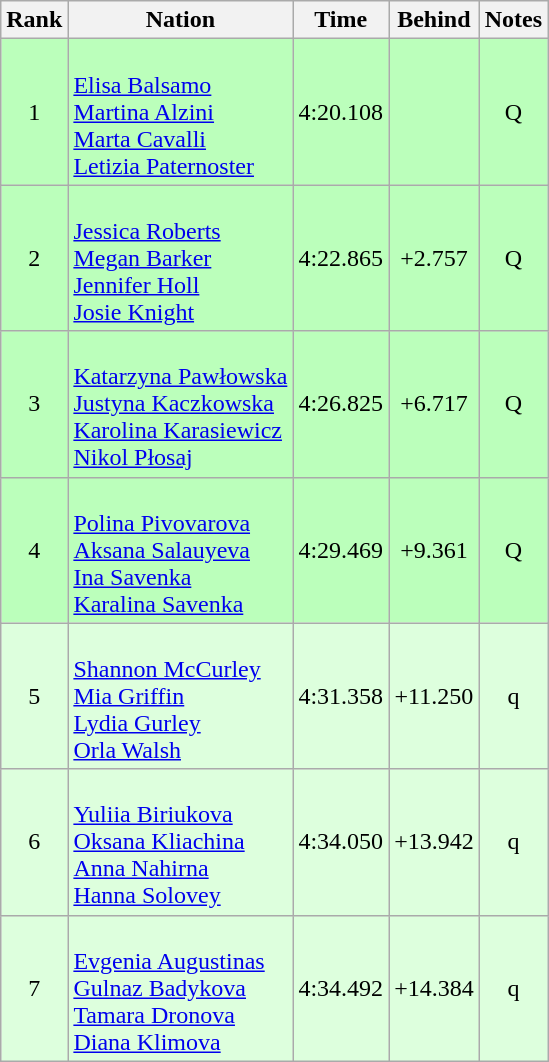<table class="wikitable sortable" style="text-align:center">
<tr>
<th>Rank</th>
<th>Nation</th>
<th>Time</th>
<th>Behind</th>
<th>Notes</th>
</tr>
<tr bgcolor=bbffbb>
<td>1</td>
<td align=left><br><a href='#'>Elisa Balsamo</a><br><a href='#'>Martina Alzini</a><br><a href='#'>Marta Cavalli</a><br><a href='#'>Letizia Paternoster</a></td>
<td>4:20.108</td>
<td></td>
<td>Q</td>
</tr>
<tr bgcolor=bbffbb>
<td>2</td>
<td align=left><br><a href='#'>Jessica Roberts</a><br><a href='#'>Megan Barker</a><br><a href='#'>Jennifer Holl</a><br><a href='#'>Josie Knight</a></td>
<td>4:22.865</td>
<td>+2.757</td>
<td>Q</td>
</tr>
<tr bgcolor=bbffbb>
<td>3</td>
<td align=left><br><a href='#'>Katarzyna Pawłowska</a><br><a href='#'>Justyna Kaczkowska</a><br><a href='#'>Karolina Karasiewicz</a><br><a href='#'>Nikol Płosaj</a></td>
<td>4:26.825</td>
<td>+6.717</td>
<td>Q</td>
</tr>
<tr bgcolor=bbffbb>
<td>4</td>
<td align=left><br><a href='#'>Polina Pivovarova</a><br><a href='#'>Aksana Salauyeva</a><br><a href='#'>Ina Savenka</a><br><a href='#'>Karalina Savenka</a></td>
<td>4:29.469</td>
<td>+9.361</td>
<td>Q</td>
</tr>
<tr bgcolor=ddffdd>
<td>5</td>
<td align=left><br><a href='#'>Shannon McCurley</a><br><a href='#'>Mia Griffin</a><br><a href='#'>Lydia Gurley</a><br><a href='#'>Orla Walsh</a></td>
<td>4:31.358</td>
<td>+11.250</td>
<td>q</td>
</tr>
<tr bgcolor=ddffdd>
<td>6</td>
<td align=left><br><a href='#'>Yuliia Biriukova</a><br><a href='#'>Oksana Kliachina</a><br><a href='#'>Anna Nahirna</a><br><a href='#'>Hanna Solovey</a></td>
<td>4:34.050</td>
<td>+13.942</td>
<td>q</td>
</tr>
<tr bgcolor=ddffdd>
<td>7</td>
<td align=left><br><a href='#'>Evgenia Augustinas</a><br><a href='#'>Gulnaz Badykova</a><br><a href='#'>Tamara Dronova</a><br><a href='#'>Diana Klimova</a></td>
<td>4:34.492</td>
<td>+14.384</td>
<td>q</td>
</tr>
</table>
